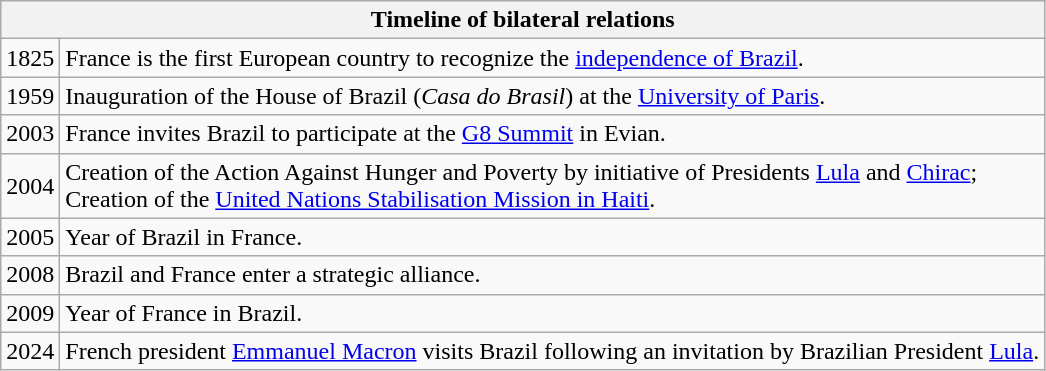<table class="wikitable">
<tr>
<th colspan="2"><strong>Timeline of bilateral relations</strong></th>
</tr>
<tr>
<td>1825</td>
<td>France is the first European country to recognize the <a href='#'>independence of Brazil</a>.</td>
</tr>
<tr>
<td>1959</td>
<td>Inauguration of the House of Brazil (<em>Casa do Brasil</em>) at the <a href='#'>University of Paris</a>.</td>
</tr>
<tr>
<td>2003</td>
<td>France invites Brazil to participate at the <a href='#'>G8 Summit</a> in Evian.</td>
</tr>
<tr>
<td>2004</td>
<td>Creation of the Action Against Hunger and Poverty by initiative of Presidents <a href='#'>Lula</a> and <a href='#'>Chirac</a>;<br> Creation of the <a href='#'>United Nations Stabilisation Mission in Haiti</a>.</td>
</tr>
<tr>
<td>2005</td>
<td>Year of Brazil in France.</td>
</tr>
<tr>
<td>2008</td>
<td>Brazil and France enter a strategic alliance.</td>
</tr>
<tr>
<td>2009</td>
<td>Year of France in Brazil.</td>
</tr>
<tr>
<td>2024</td>
<td>French president <a href='#'>Emmanuel Macron</a> visits Brazil following an invitation by Brazilian President <a href='#'>Lula</a>.</td>
</tr>
</table>
